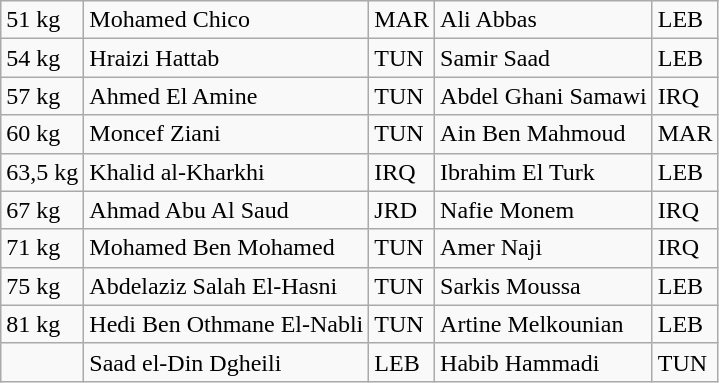<table class="wikitable">
<tr>
<td>51 kg</td>
<td>Mohamed  Chico</td>
<td>MAR</td>
<td>Ali Abbas</td>
<td>LEB</td>
</tr>
<tr>
<td>54 kg</td>
<td>Hraizi  Hattab</td>
<td>TUN</td>
<td>Samir Saad</td>
<td>LEB</td>
</tr>
<tr>
<td>57 kg</td>
<td>Ahmed El  Amine</td>
<td>TUN</td>
<td>Abdel  Ghani Samawi</td>
<td>IRQ</td>
</tr>
<tr>
<td>60 kg</td>
<td>Moncef  Ziani</td>
<td>TUN</td>
<td>Ain Ben  Mahmoud</td>
<td>MAR</td>
</tr>
<tr>
<td>63,5 kg</td>
<td>Khalid  al-Kharkhi</td>
<td>IRQ</td>
<td>Ibrahim El  Turk</td>
<td>LEB</td>
</tr>
<tr>
<td>67 kg</td>
<td>Ahmad Abu  Al Saud</td>
<td>JRD</td>
<td>Nafie  Monem</td>
<td>IRQ</td>
</tr>
<tr>
<td>71 kg</td>
<td>Mohamed  Ben Mohamed</td>
<td>TUN</td>
<td>Amer Naji</td>
<td>IRQ</td>
</tr>
<tr>
<td>75 kg</td>
<td>Abdelaziz  Salah El-Hasni</td>
<td>TUN</td>
<td>Sarkis  Moussa</td>
<td>LEB</td>
</tr>
<tr>
<td>81 kg</td>
<td>Hedi Ben Othmane El-Nabli</td>
<td>TUN</td>
<td>Artine  Melkounian</td>
<td>LEB</td>
</tr>
<tr>
<td></td>
<td>Saad  el-Din Dgheili</td>
<td>LEB</td>
<td>Habib  Hammadi</td>
<td>TUN</td>
</tr>
</table>
